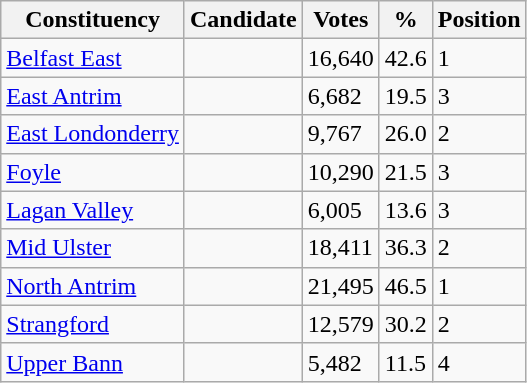<table class="wikitable sortable">
<tr>
<th>Constituency</th>
<th>Candidate</th>
<th>Votes</th>
<th>%</th>
<th>Position</th>
</tr>
<tr>
<td><a href='#'>Belfast East</a></td>
<td></td>
<td>16,640</td>
<td>42.6</td>
<td>1</td>
</tr>
<tr>
<td><a href='#'>East Antrim</a></td>
<td></td>
<td>6,682</td>
<td>19.5</td>
<td>3</td>
</tr>
<tr>
<td><a href='#'>East Londonderry</a></td>
<td></td>
<td>9,767</td>
<td>26.0</td>
<td>2</td>
</tr>
<tr>
<td><a href='#'>Foyle</a></td>
<td></td>
<td>10,290</td>
<td>21.5</td>
<td>3</td>
</tr>
<tr>
<td><a href='#'>Lagan Valley</a></td>
<td></td>
<td>6,005</td>
<td>13.6</td>
<td>3</td>
</tr>
<tr>
<td><a href='#'>Mid Ulster</a></td>
<td></td>
<td>18,411</td>
<td>36.3</td>
<td>2</td>
</tr>
<tr>
<td><a href='#'>North Antrim</a></td>
<td></td>
<td>21,495</td>
<td>46.5</td>
<td>1</td>
</tr>
<tr>
<td><a href='#'>Strangford</a></td>
<td></td>
<td>12,579</td>
<td>30.2</td>
<td>2</td>
</tr>
<tr>
<td><a href='#'>Upper Bann</a></td>
<td></td>
<td>5,482</td>
<td>11.5</td>
<td>4</td>
</tr>
</table>
